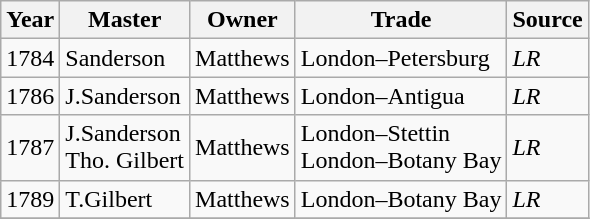<table class=" wikitable">
<tr>
<th>Year</th>
<th>Master</th>
<th>Owner</th>
<th>Trade</th>
<th>Source</th>
</tr>
<tr>
<td>1784</td>
<td>Sanderson</td>
<td>Matthews</td>
<td>London–Petersburg</td>
<td><em>LR</em></td>
</tr>
<tr>
<td>1786</td>
<td>J.Sanderson</td>
<td>Matthews</td>
<td>London–Antigua</td>
<td><em>LR</em></td>
</tr>
<tr>
<td>1787</td>
<td>J.Sanderson<br>Tho. Gilbert</td>
<td>Matthews</td>
<td>London–Stettin<br>London–Botany Bay</td>
<td><em>LR</em></td>
</tr>
<tr>
<td>1789</td>
<td>T.Gilbert</td>
<td>Matthews</td>
<td>London–Botany Bay</td>
<td><em>LR</em></td>
</tr>
<tr>
</tr>
</table>
